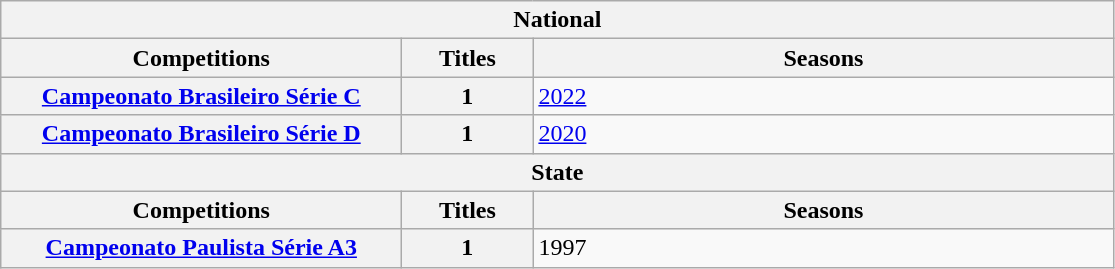<table class="wikitable">
<tr>
<th colspan="3">National</th>
</tr>
<tr>
<th style="width:260px">Competitions</th>
<th style="width:80px">Titles</th>
<th style="width:380px">Seasons</th>
</tr>
<tr>
<th style="text-align:center"><a href='#'>Campeonato Brasileiro Série C</a></th>
<th style="text-align:center"><strong>1</strong></th>
<td align="left"><a href='#'>2022</a></td>
</tr>
<tr>
<th><a href='#'>Campeonato Brasileiro Série D</a></th>
<th style="text-align:center"><strong>1</strong></th>
<td align="left"><a href='#'>2020</a></td>
</tr>
<tr>
<th colspan="3">State</th>
</tr>
<tr>
<th style="width:260px">Competitions</th>
<th style="width:80px">Titles</th>
<th style="width:380px">Seasons</th>
</tr>
<tr>
<th style="text-align:center"><a href='#'>Campeonato Paulista Série A3</a></th>
<th style="text-align:center"><strong>1</strong></th>
<td align="left">1997</td>
</tr>
</table>
